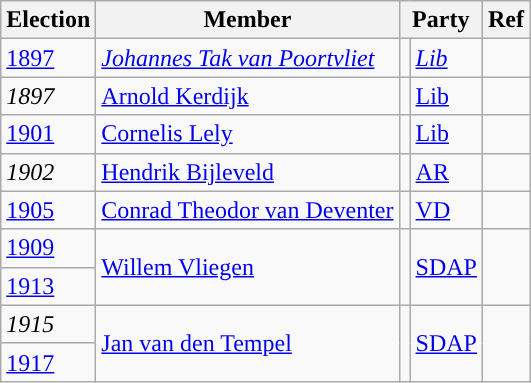<table class="wikitable">
<tr>
<th scope="col">Election</th>
<th scope="col">Member</th>
<th scope="col" colspan="2">Party</th>
<th scope="col">Ref</th>
</tr>
<tr>
<td scope="row"><a href='#'>1897</a></td>
<td scope="row"><em><a href='#'>Johannes Tak van Poortvliet</a></em></td>
<td scope="row" style="background-color:"></td>
<td scope="row"><em><a href='#'>Lib</a></em></td>
<td scope="row"></td>
</tr>
<tr>
<td scope="row"><em>1897</em></td>
<td scope="row"><a href='#'>Arnold Kerdijk</a></td>
<td scope="row" style="background-color:"></td>
<td scope="row"><a href='#'>Lib</a></td>
<td scope="row"></td>
</tr>
<tr>
<td scope="row"><a href='#'>1901</a></td>
<td scope="row"><a href='#'>Cornelis Lely</a></td>
<td scope="row" style="background-color:"></td>
<td scope="row"><a href='#'>Lib</a></td>
<td scope="row"></td>
</tr>
<tr>
<td scope="row"><em>1902</em></td>
<td scope="row"><a href='#'>Hendrik Bijleveld</a></td>
<td scope="row" style="background-color:"></td>
<td scope="row"><a href='#'>AR</a></td>
<td scope="row"></td>
</tr>
<tr>
<td scope="row"><a href='#'>1905</a></td>
<td scope="row"><a href='#'>Conrad Theodor van Deventer</a></td>
<td scope="row" style="background-color:"></td>
<td scope="row"><a href='#'>VD</a></td>
<td scope="row"></td>
</tr>
<tr>
<td scope="row"><a href='#'>1909</a></td>
<td scope="row" rowspan=2><a href='#'>Willem Vliegen</a></td>
<td scope="row" rowspan=2 style="background-color:"></td>
<td scope="row" rowspan=2><a href='#'>SDAP</a></td>
<td scope="row" rowspan=2></td>
</tr>
<tr>
<td scope="row"><a href='#'>1913</a></td>
</tr>
<tr>
<td scope="row"><em>1915</em></td>
<td scope="row" rowspan=2><a href='#'>Jan van den Tempel</a></td>
<td scope="row" rowspan=2 style="background-color:"></td>
<td scope="row" rowspan=2><a href='#'>SDAP</a></td>
<td scope="row" rowspan=2></td>
</tr>
<tr>
<td scope="row"><a href='#'>1917</a></td>
</tr>
</table>
